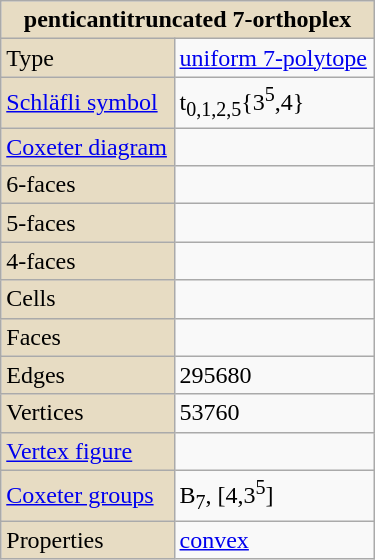<table class="wikitable" align="right" style="margin-left:10px" width="250">
<tr>
<th style="background:#e7dcc3;" colspan="2">penticantitruncated 7-orthoplex</th>
</tr>
<tr>
<td style="background:#e7dcc3;">Type</td>
<td><a href='#'>uniform 7-polytope</a></td>
</tr>
<tr>
<td style="background:#e7dcc3;"><a href='#'>Schläfli symbol</a></td>
<td>t<sub>0,1,2,5</sub>{3<sup>5</sup>,4}</td>
</tr>
<tr>
<td style="background:#e7dcc3;"><a href='#'>Coxeter diagram</a></td>
<td><br></td>
</tr>
<tr>
<td style="background:#e7dcc3;">6-faces</td>
<td></td>
</tr>
<tr>
<td style="background:#e7dcc3;">5-faces</td>
<td></td>
</tr>
<tr>
<td style="background:#e7dcc3;">4-faces</td>
<td></td>
</tr>
<tr>
<td style="background:#e7dcc3;">Cells</td>
<td></td>
</tr>
<tr>
<td style="background:#e7dcc3;">Faces</td>
<td></td>
</tr>
<tr>
<td style="background:#e7dcc3;">Edges</td>
<td>295680</td>
</tr>
<tr>
<td style="background:#e7dcc3;">Vertices</td>
<td>53760</td>
</tr>
<tr>
<td style="background:#e7dcc3;"><a href='#'>Vertex figure</a></td>
<td></td>
</tr>
<tr>
<td style="background:#e7dcc3;"><a href='#'>Coxeter groups</a></td>
<td>B<sub>7</sub>, [4,3<sup>5</sup>]</td>
</tr>
<tr>
<td style="background:#e7dcc3;">Properties</td>
<td><a href='#'>convex</a></td>
</tr>
</table>
